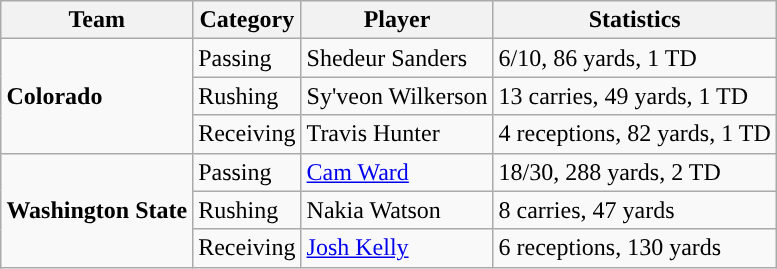<table class="wikitable" style="float: right;">
<tr>
<th>Team</th>
<th>Category</th>
<th>Player</th>
<th>Statistics</th>
</tr>
<tr>
<td rowspan=3><strong>Colorado</strong></td>
<td>Passing</td>
<td>Shedeur Sanders</td>
<td>6/10, 86 yards, 1 TD</td>
</tr>
<tr>
<td>Rushing</td>
<td>Sy'veon Wilkerson</td>
<td>13 carries, 49 yards, 1 TD</td>
</tr>
<tr>
<td>Receiving</td>
<td>Travis Hunter</td>
<td>4 receptions, 82 yards, 1 TD</td>
</tr>
<tr>
<td rowspan=3><strong>Washington State</strong></td>
<td>Passing</td>
<td><a href='#'>Cam Ward</a></td>
<td>18/30, 288 yards, 2 TD</td>
</tr>
<tr>
<td>Rushing</td>
<td>Nakia Watson</td>
<td>8 carries, 47 yards</td>
</tr>
<tr>
<td>Receiving</td>
<td><a href='#'>Josh Kelly</a></td>
<td>6 receptions, 130 yards</td>
</tr>
</table>
